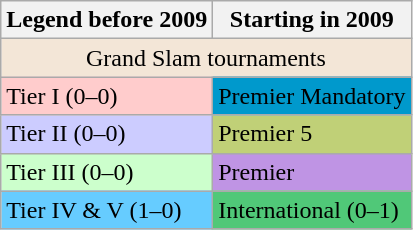<table class="wikitable">
<tr>
<th>Legend before 2009</th>
<th>Starting in 2009</th>
</tr>
<tr>
<td align="center" colspan="2" style="background:#f3e6d7;">Grand Slam tournaments</td>
</tr>
<tr>
<td bgcolor="#ffcccc">Tier I (0–0)</td>
<td bgcolor="#0099CC">Premier Mandatory</td>
</tr>
<tr>
<td bgcolor="#ccccff">Tier II (0–0)</td>
<td bgcolor="#c0d077">Premier 5</td>
</tr>
<tr>
<td bgcolor="#CCFFCC">Tier III (0–0)</td>
<td bgcolor="#BF94E4">Premier</td>
</tr>
<tr>
<td bgcolor="#66CCFF">Tier IV & V (1–0)</td>
<td bgcolor="#50C878">International (0–1)</td>
</tr>
</table>
